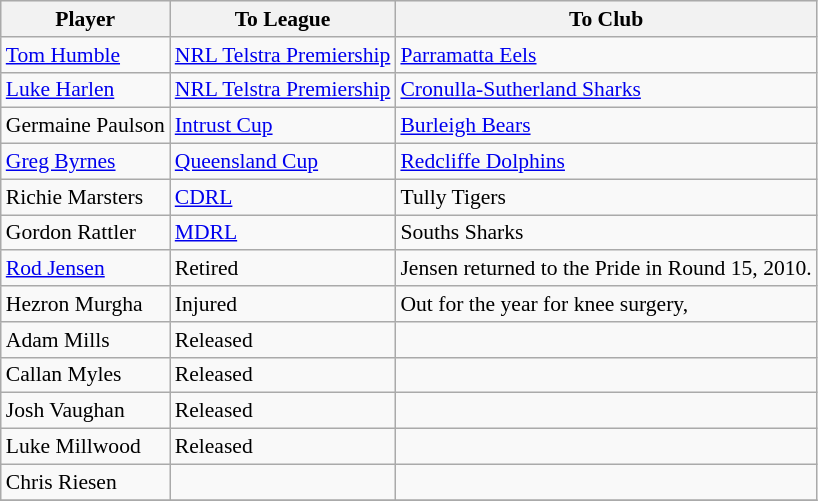<table class="wikitable" style="font-size:90%">
<tr bgcolor="#efefef">
<th width=" ">Player</th>
<th width=" ">To League</th>
<th width=" ">To Club</th>
</tr>
<tr>
<td> <a href='#'>Tom Humble</a></td>
<td><a href='#'>NRL Telstra Premiership</a></td>
<td> <a href='#'>Parramatta Eels</a></td>
</tr>
<tr>
<td> <a href='#'>Luke Harlen</a></td>
<td><a href='#'>NRL Telstra Premiership</a></td>
<td> <a href='#'>Cronulla-Sutherland Sharks</a></td>
</tr>
<tr>
<td> Germaine Paulson</td>
<td><a href='#'>Intrust Cup</a></td>
<td> <a href='#'>Burleigh Bears</a></td>
</tr>
<tr>
<td> <a href='#'>Greg Byrnes</a></td>
<td><a href='#'>Queensland Cup</a></td>
<td> <a href='#'>Redcliffe Dolphins</a></td>
</tr>
<tr>
<td> Richie Marsters</td>
<td><a href='#'>CDRL</a></td>
<td> Tully Tigers</td>
</tr>
<tr>
<td> Gordon Rattler</td>
<td><a href='#'>MDRL</a></td>
<td> Souths Sharks</td>
</tr>
<tr>
<td> <a href='#'>Rod Jensen</a></td>
<td>Retired</td>
<td>Jensen returned to the Pride in Round 15, 2010.</td>
</tr>
<tr>
<td> Hezron Murgha</td>
<td>Injured</td>
<td>Out for the year for knee surgery,</td>
</tr>
<tr>
<td> Adam Mills</td>
<td>Released</td>
<td></td>
</tr>
<tr>
<td> Callan Myles</td>
<td>Released</td>
<td></td>
</tr>
<tr>
<td> Josh Vaughan</td>
<td>Released</td>
<td></td>
</tr>
<tr>
<td> Luke Millwood</td>
<td>Released</td>
<td></td>
</tr>
<tr>
<td> Chris Riesen</td>
<td></td>
<td></td>
</tr>
<tr>
</tr>
</table>
